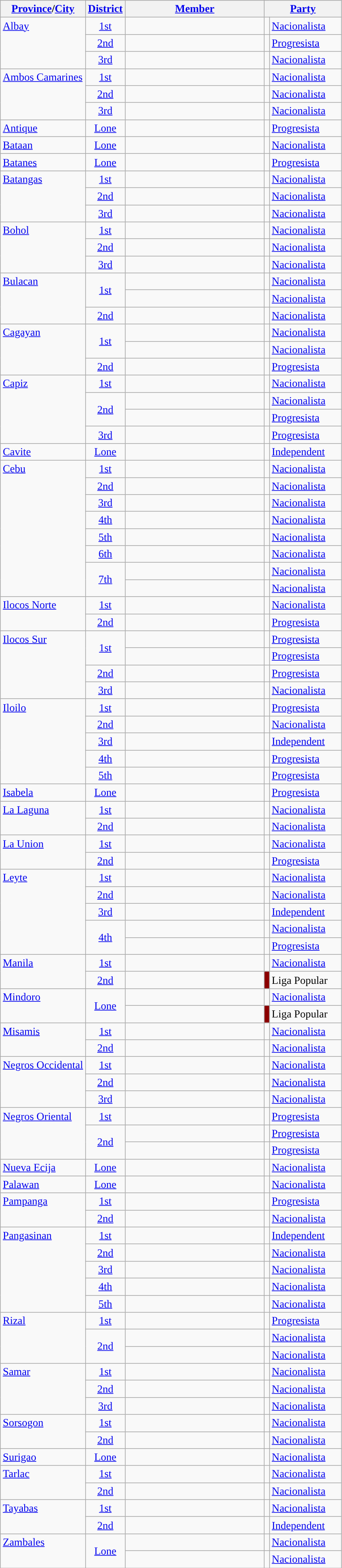<table class="wikitable sortable">
<tr>
<th><a href='#'>Province</a>/<a href='#'>City</a></th>
<th><a href='#'>District</a></th>
<th width="200px"><a href='#'>Member</a></th>
<th colspan="2"><a href='#'>Party</a></th>
</tr>
<tr>
<td rowspan="3" valign="top"><a href='#'>Albay</a></td>
<td align="center"><a href='#'>1st</a></td>
<td></td>
<td></td>
<td width="100px"><a href='#'>Nacionalista</a></td>
</tr>
<tr>
<td align="center"><a href='#'>2nd</a></td>
<td></td>
<td></td>
<td><a href='#'>Progresista</a></td>
</tr>
<tr>
<td align="center"><a href='#'>3rd</a></td>
<td></td>
<td></td>
<td><a href='#'>Nacionalista</a></td>
</tr>
<tr>
<td rowspan="3" valign="top"><a href='#'>Ambos Camarines</a></td>
<td align="center"><a href='#'>1st</a></td>
<td></td>
<td></td>
<td><a href='#'>Nacionalista</a></td>
</tr>
<tr>
<td align="center"><a href='#'>2nd</a></td>
<td></td>
<td></td>
<td><a href='#'>Nacionalista</a></td>
</tr>
<tr>
<td align="center"><a href='#'>3rd</a></td>
<td></td>
<td></td>
<td><a href='#'>Nacionalista</a></td>
</tr>
<tr>
<td><a href='#'>Antique</a></td>
<td align="center"><a href='#'>Lone</a></td>
<td></td>
<td></td>
<td><a href='#'>Progresista</a></td>
</tr>
<tr>
<td valign="top"><a href='#'>Bataan</a></td>
<td align="center"><a href='#'>Lone</a></td>
<td></td>
<td></td>
<td><a href='#'>Nacionalista</a></td>
</tr>
<tr>
<td valign="top"><a href='#'>Batanes</a></td>
<td align="center"><a href='#'>Lone</a></td>
<td></td>
<td></td>
<td><a href='#'>Progresista</a></td>
</tr>
<tr>
<td rowspan="3" valign="top"><a href='#'>Batangas</a></td>
<td align="center"><a href='#'>1st</a></td>
<td></td>
<td></td>
<td><a href='#'>Nacionalista</a></td>
</tr>
<tr>
<td align="center"><a href='#'>2nd</a></td>
<td></td>
<td></td>
<td><a href='#'>Nacionalista</a></td>
</tr>
<tr>
<td align="center"><a href='#'>3rd</a></td>
<td></td>
<td></td>
<td><a href='#'>Nacionalista</a></td>
</tr>
<tr>
<td rowspan="3" valign="top"><a href='#'>Bohol</a></td>
<td align="center"><a href='#'>1st</a></td>
<td></td>
<td></td>
<td><a href='#'>Nacionalista</a></td>
</tr>
<tr>
<td align="center"><a href='#'>2nd</a></td>
<td></td>
<td></td>
<td><a href='#'>Nacionalista</a></td>
</tr>
<tr>
<td align="center"><a href='#'>3rd</a></td>
<td></td>
<td></td>
<td><a href='#'>Nacionalista</a></td>
</tr>
<tr>
<td rowspan="3" valign="top"><a href='#'>Bulacan</a></td>
<td rowspan="2" align="center"><a href='#'>1st</a></td>
<td></td>
<td></td>
<td><a href='#'>Nacionalista</a></td>
</tr>
<tr>
<td></td>
<td></td>
<td><a href='#'>Nacionalista</a></td>
</tr>
<tr>
<td align="center"><a href='#'>2nd</a></td>
<td></td>
<td></td>
<td><a href='#'>Nacionalista</a></td>
</tr>
<tr>
<td rowspan="3" valign="top"><a href='#'>Cagayan</a></td>
<td rowspan="2" align="center"><a href='#'>1st</a></td>
<td></td>
<td></td>
<td><a href='#'>Nacionalista</a></td>
</tr>
<tr>
<td></td>
<td></td>
<td><a href='#'>Nacionalista</a></td>
</tr>
<tr>
<td align="center"><a href='#'>2nd</a></td>
<td></td>
<td></td>
<td><a href='#'>Progresista</a></td>
</tr>
<tr>
<td rowspan="4" valign="top"><a href='#'>Capiz</a></td>
<td align="center"><a href='#'>1st</a></td>
<td></td>
<td></td>
<td><a href='#'>Nacionalista</a></td>
</tr>
<tr>
<td rowspan="2" align="center"><a href='#'>2nd</a></td>
<td></td>
<td></td>
<td><a href='#'>Nacionalista</a></td>
</tr>
<tr>
<td></td>
<td></td>
<td><a href='#'>Progresista</a></td>
</tr>
<tr>
<td align="center"><a href='#'>3rd</a></td>
<td></td>
<td></td>
<td><a href='#'>Progresista</a></td>
</tr>
<tr>
<td valign="top"><a href='#'>Cavite</a></td>
<td align="center"><a href='#'>Lone</a></td>
<td></td>
<td></td>
<td><a href='#'>Independent</a></td>
</tr>
<tr>
<td rowspan="8" valign="top"><a href='#'>Cebu</a></td>
<td align="center"><a href='#'>1st</a></td>
<td></td>
<td></td>
<td><a href='#'>Nacionalista</a></td>
</tr>
<tr>
<td align="center"><a href='#'>2nd</a></td>
<td></td>
<td></td>
<td><a href='#'>Nacionalista</a></td>
</tr>
<tr>
<td align="center"><a href='#'>3rd</a></td>
<td></td>
<td></td>
<td><a href='#'>Nacionalista</a></td>
</tr>
<tr>
<td align="center"><a href='#'>4th</a></td>
<td></td>
<td></td>
<td><a href='#'>Nacionalista</a></td>
</tr>
<tr>
<td align="center"><a href='#'>5th</a></td>
<td></td>
<td></td>
<td><a href='#'>Nacionalista</a></td>
</tr>
<tr>
<td align="center"><a href='#'>6th</a></td>
<td></td>
<td></td>
<td><a href='#'>Nacionalista</a></td>
</tr>
<tr>
<td rowspan="2" align="center"><a href='#'>7th</a></td>
<td></td>
<td></td>
<td><a href='#'>Nacionalista</a></td>
</tr>
<tr>
<td></td>
<td></td>
<td><a href='#'>Nacionalista</a></td>
</tr>
<tr>
<td rowspan="2" valign="top"><a href='#'>Ilocos Norte</a></td>
<td align="center"><a href='#'>1st</a></td>
<td></td>
<td></td>
<td><a href='#'>Nacionalista</a></td>
</tr>
<tr>
<td align="center"><a href='#'>2nd</a></td>
<td></td>
<td></td>
<td><a href='#'>Progresista</a></td>
</tr>
<tr>
<td rowspan="4" valign="top"><a href='#'>Ilocos Sur</a></td>
<td rowspan="2" align="center"><a href='#'>1st</a></td>
<td></td>
<td></td>
<td><a href='#'>Progresista</a></td>
</tr>
<tr>
<td></td>
<td></td>
<td><a href='#'>Progresista</a></td>
</tr>
<tr>
<td align="center"><a href='#'>2nd</a></td>
<td></td>
<td></td>
<td><a href='#'>Progresista</a></td>
</tr>
<tr>
<td align="center"><a href='#'>3rd</a></td>
<td></td>
<td></td>
<td><a href='#'>Nacionalista</a></td>
</tr>
<tr>
<td rowspan="5" valign="top"><a href='#'>Iloilo</a></td>
<td align="center"><a href='#'>1st</a></td>
<td></td>
<td></td>
<td><a href='#'>Progresista</a></td>
</tr>
<tr>
<td align="center"><a href='#'>2nd</a></td>
<td></td>
<td></td>
<td><a href='#'>Nacionalista</a></td>
</tr>
<tr>
<td align="center"><a href='#'>3rd</a></td>
<td></td>
<td></td>
<td><a href='#'>Independent</a></td>
</tr>
<tr>
<td align="center"><a href='#'>4th</a></td>
<td></td>
<td></td>
<td><a href='#'>Progresista</a></td>
</tr>
<tr>
<td align="center"><a href='#'>5th</a></td>
<td></td>
<td></td>
<td><a href='#'>Progresista</a></td>
</tr>
<tr>
<td valign="top"><a href='#'>Isabela</a></td>
<td align="center"><a href='#'>Lone</a></td>
<td></td>
<td></td>
<td><a href='#'>Progresista</a></td>
</tr>
<tr>
<td rowspan="2" valign="top"><a href='#'>La Laguna</a></td>
<td align="center"><a href='#'>1st</a></td>
<td></td>
<td></td>
<td><a href='#'>Nacionalista</a></td>
</tr>
<tr>
<td align="center"><a href='#'>2nd</a></td>
<td></td>
<td></td>
<td><a href='#'>Nacionalista</a></td>
</tr>
<tr>
<td rowspan="2" valign="top"><a href='#'>La Union</a></td>
<td align="center"><a href='#'>1st</a></td>
<td></td>
<td></td>
<td><a href='#'>Nacionalista</a></td>
</tr>
<tr>
<td align="center"><a href='#'>2nd</a></td>
<td></td>
<td></td>
<td><a href='#'>Progresista</a></td>
</tr>
<tr>
<td rowspan="5" valign="top"><a href='#'>Leyte</a></td>
<td align="center"><a href='#'>1st</a></td>
<td></td>
<td></td>
<td><a href='#'>Nacionalista</a></td>
</tr>
<tr>
<td align="center"><a href='#'>2nd</a></td>
<td></td>
<td></td>
<td><a href='#'>Nacionalista</a></td>
</tr>
<tr>
<td align="center"><a href='#'>3rd</a></td>
<td></td>
<td></td>
<td><a href='#'>Independent</a></td>
</tr>
<tr>
<td rowspan="2" align="center"><a href='#'>4th</a></td>
<td></td>
<td></td>
<td><a href='#'>Nacionalista</a></td>
</tr>
<tr>
<td></td>
<td></td>
<td><a href='#'>Progresista</a></td>
</tr>
<tr>
<td rowspan="2" valign="top"><a href='#'>Manila</a></td>
<td align="center"><a href='#'>1st</a></td>
<td></td>
<td></td>
<td><a href='#'>Nacionalista</a></td>
</tr>
<tr>
<td align="center"><a href='#'>2nd</a></td>
<td></td>
<td bgcolor="darkred"></td>
<td>Liga Popular</td>
</tr>
<tr>
<td rowspan="2" valign="top"><a href='#'>Mindoro</a></td>
<td rowspan="2" align="center"><a href='#'>Lone</a></td>
<td></td>
<td></td>
<td><a href='#'>Nacionalista</a></td>
</tr>
<tr>
<td></td>
<td bgcolor="darkred"></td>
<td>Liga Popular</td>
</tr>
<tr>
<td rowspan="2" valign="top"><a href='#'>Misamis</a></td>
<td align="center"><a href='#'>1st</a></td>
<td></td>
<td></td>
<td><a href='#'>Nacionalista</a></td>
</tr>
<tr>
<td align="center"><a href='#'>2nd</a></td>
<td></td>
<td></td>
<td><a href='#'>Nacionalista</a></td>
</tr>
<tr>
<td rowspan="3" valign="top"><a href='#'>Negros Occidental</a></td>
<td align="center"><a href='#'>1st</a></td>
<td></td>
<td></td>
<td><a href='#'>Nacionalista</a></td>
</tr>
<tr>
<td align="center"><a href='#'>2nd</a></td>
<td></td>
<td></td>
<td><a href='#'>Nacionalista</a></td>
</tr>
<tr>
<td align="center"><a href='#'>3rd</a></td>
<td></td>
<td></td>
<td><a href='#'>Nacionalista</a></td>
</tr>
<tr>
<td rowspan="3" valign="top"><a href='#'>Negros Oriental</a></td>
<td align="center"><a href='#'>1st</a></td>
<td></td>
<td></td>
<td><a href='#'>Progresista</a></td>
</tr>
<tr>
<td rowspan="2" align="center"><a href='#'>2nd</a></td>
<td></td>
<td></td>
<td><a href='#'>Progresista</a></td>
</tr>
<tr>
<td></td>
<td></td>
<td><a href='#'>Progresista</a></td>
</tr>
<tr>
<td valign="top"><a href='#'>Nueva Ecija</a></td>
<td align="center"><a href='#'>Lone</a></td>
<td></td>
<td></td>
<td><a href='#'>Nacionalista</a></td>
</tr>
<tr>
<td valign="top"><a href='#'>Palawan</a></td>
<td align="center"><a href='#'>Lone</a></td>
<td></td>
<td></td>
<td><a href='#'>Nacionalista</a></td>
</tr>
<tr>
<td rowspan="2" valign="top"><a href='#'>Pampanga</a></td>
<td align="center"><a href='#'>1st</a></td>
<td></td>
<td></td>
<td><a href='#'>Progresista</a></td>
</tr>
<tr>
<td align="center"><a href='#'>2nd</a></td>
<td></td>
<td></td>
<td><a href='#'>Nacionalista</a></td>
</tr>
<tr>
<td rowspan="5" valign="top"><a href='#'>Pangasinan</a></td>
<td align="center"><a href='#'>1st</a></td>
<td></td>
<td></td>
<td><a href='#'>Independent</a></td>
</tr>
<tr>
<td align="center"><a href='#'>2nd</a></td>
<td></td>
<td></td>
<td><a href='#'>Nacionalista</a></td>
</tr>
<tr>
<td align="center"><a href='#'>3rd</a></td>
<td></td>
<td></td>
<td><a href='#'>Nacionalista</a></td>
</tr>
<tr>
<td align="center"><a href='#'>4th</a></td>
<td></td>
<td></td>
<td><a href='#'>Nacionalista</a></td>
</tr>
<tr>
<td align="center"><a href='#'>5th</a></td>
<td></td>
<td></td>
<td><a href='#'>Nacionalista</a></td>
</tr>
<tr>
<td rowspan="3" valign="top"><a href='#'>Rizal</a></td>
<td align="center"><a href='#'>1st</a></td>
<td></td>
<td></td>
<td><a href='#'>Progresista</a></td>
</tr>
<tr>
<td rowspan="2" align="center"><a href='#'>2nd</a></td>
<td></td>
<td></td>
<td><a href='#'>Nacionalista</a></td>
</tr>
<tr>
<td></td>
<td></td>
<td><a href='#'>Nacionalista</a></td>
</tr>
<tr>
<td rowspan="3" valign="top"><a href='#'>Samar</a></td>
<td align="center"><a href='#'>1st</a></td>
<td></td>
<td></td>
<td><a href='#'>Nacionalista</a></td>
</tr>
<tr>
<td align="center"><a href='#'>2nd</a></td>
<td></td>
<td></td>
<td><a href='#'>Nacionalista</a></td>
</tr>
<tr>
<td align="center"><a href='#'>3rd</a></td>
<td></td>
<td></td>
<td><a href='#'>Nacionalista</a></td>
</tr>
<tr>
<td rowspan="2" valign="top"><a href='#'>Sorsogon</a></td>
<td align="center"><a href='#'>1st</a></td>
<td></td>
<td></td>
<td><a href='#'>Nacionalista</a></td>
</tr>
<tr>
<td align="center"><a href='#'>2nd</a></td>
<td></td>
<td></td>
<td><a href='#'>Nacionalista</a></td>
</tr>
<tr>
<td valign="top"><a href='#'>Surigao</a></td>
<td align="center"><a href='#'>Lone</a></td>
<td></td>
<td></td>
<td><a href='#'>Nacionalista</a></td>
</tr>
<tr>
<td rowspan="2" valign="top"><a href='#'>Tarlac</a></td>
<td align="center"><a href='#'>1st</a></td>
<td></td>
<td></td>
<td><a href='#'>Nacionalista</a></td>
</tr>
<tr>
<td align="center"><a href='#'>2nd</a></td>
<td></td>
<td></td>
<td><a href='#'>Nacionalista</a></td>
</tr>
<tr>
<td rowspan="2" valign="top"><a href='#'>Tayabas</a></td>
<td align="center"><a href='#'>1st</a></td>
<td></td>
<td></td>
<td><a href='#'>Nacionalista</a></td>
</tr>
<tr>
<td align="center"><a href='#'>2nd</a></td>
<td></td>
<td></td>
<td><a href='#'>Independent</a></td>
</tr>
<tr>
<td rowspan="2" valign="top"><a href='#'>Zambales</a></td>
<td rowspan="2" align="center"><a href='#'>Lone</a></td>
<td></td>
<td></td>
<td><a href='#'>Nacionalista</a></td>
</tr>
<tr>
<td></td>
<td></td>
<td><a href='#'>Nacionalista</a></td>
</tr>
</table>
